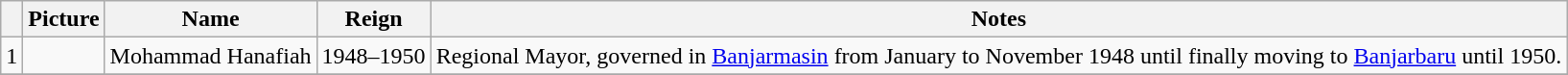<table class="wikitable">
<tr>
<th></th>
<th>Picture</th>
<th>Name</th>
<th>Reign</th>
<th>Notes</th>
</tr>
<tr>
<td>1</td>
<td></td>
<td style="text-align: center;">Mohammad Hanafiah</td>
<td>1948–1950</td>
<td>Regional Mayor, governed in <a href='#'>Banjarmasin</a> from January to November 1948 until finally moving to <a href='#'>Banjarbaru</a> until 1950.</td>
</tr>
<tr>
</tr>
</table>
